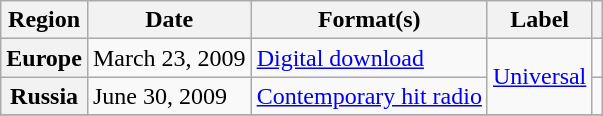<table class="wikitable plainrowheaders">
<tr>
<th scope="col">Region</th>
<th scope="col">Date</th>
<th scope="col">Format(s)</th>
<th scope="col">Label</th>
<th scope="col"></th>
</tr>
<tr>
<th scope="row">Europe</th>
<td>March 23, 2009</td>
<td><a href='#'>Digital download</a></td>
<td rowspan="2"><a href='#'>Universal</a></td>
<td align="center"></td>
</tr>
<tr>
<th scope="row">Russia</th>
<td>June 30, 2009</td>
<td><a href='#'>Contemporary hit radio</a></td>
<td align="center"></td>
</tr>
<tr>
</tr>
</table>
